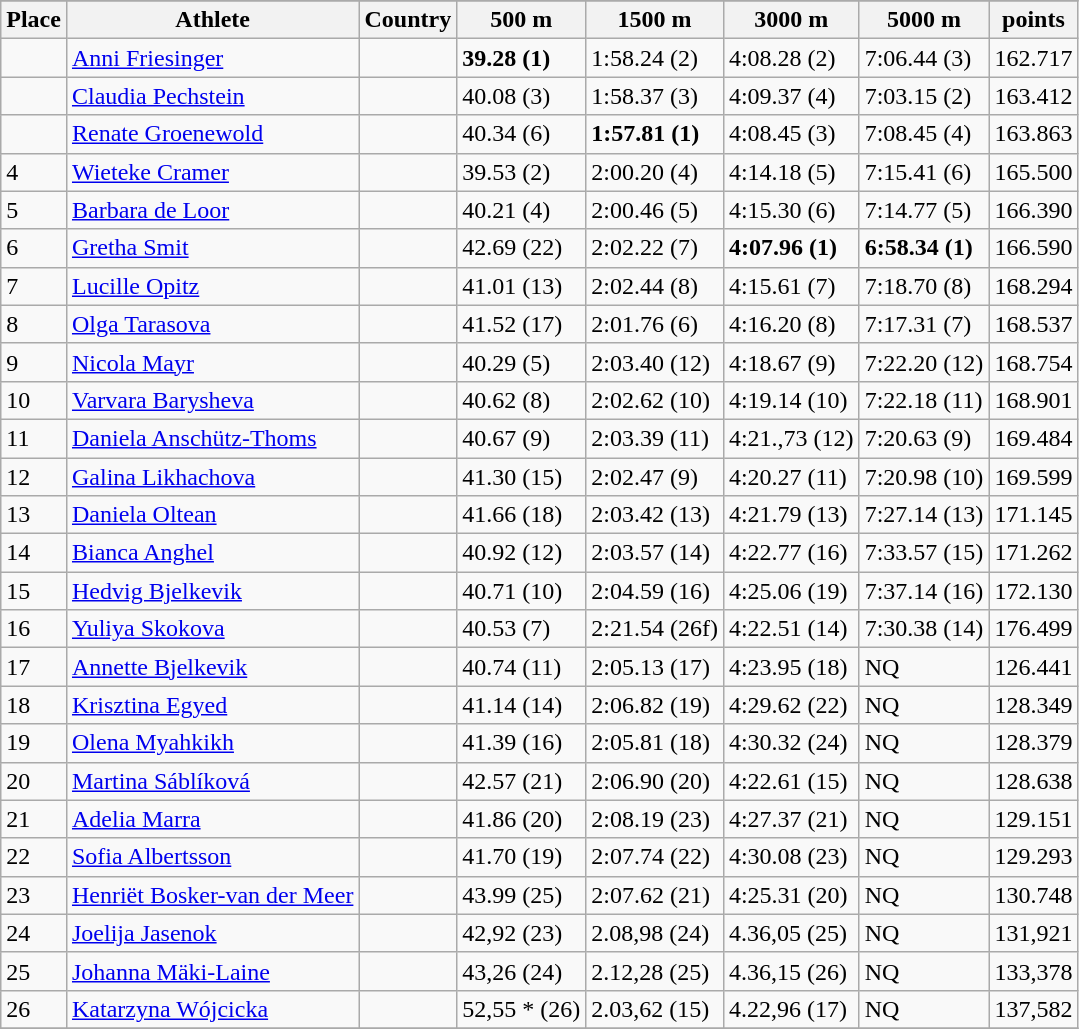<table class="wikitable sortable" border="1">
<tr align=left bgcolor=#DDDDDD>
</tr>
<tr>
<th Scope=”col”>Place</th>
<th Scope=”col”>Athlete</th>
<th Scope=”col”>Country</th>
<th Scope=”col”>500 m</th>
<th Scope=”col”>1500 m</th>
<th Scope=”col”>3000 m</th>
<th Scope=”col”>5000 m</th>
<th Scope=”col”>points</th>
</tr>
<tr>
<td></td>
<td><a href='#'>Anni Friesinger</a></td>
<td></td>
<td><strong>39.28 (1)</strong></td>
<td>1:58.24 (2)</td>
<td>4:08.28 (2)</td>
<td>7:06.44 (3)</td>
<td>162.717</td>
</tr>
<tr>
<td></td>
<td><a href='#'>Claudia Pechstein</a></td>
<td></td>
<td>40.08 (3)</td>
<td>1:58.37 (3)</td>
<td>4:09.37 (4)</td>
<td>7:03.15 (2)</td>
<td>163.412</td>
</tr>
<tr>
<td></td>
<td><a href='#'>Renate Groenewold</a></td>
<td></td>
<td>40.34 (6)</td>
<td><strong>1:57.81 (1)</strong></td>
<td>4:08.45 (3)</td>
<td>7:08.45 (4)</td>
<td>163.863</td>
</tr>
<tr>
<td>4</td>
<td><a href='#'>Wieteke Cramer</a></td>
<td></td>
<td>39.53 (2)</td>
<td>2:00.20 (4)</td>
<td>4:14.18 (5)</td>
<td>7:15.41 (6)</td>
<td>165.500</td>
</tr>
<tr>
<td>5</td>
<td><a href='#'>Barbara de Loor</a></td>
<td></td>
<td>40.21 (4)</td>
<td>2:00.46 (5)</td>
<td>4:15.30 (6)</td>
<td>7:14.77 (5)</td>
<td>166.390</td>
</tr>
<tr>
<td>6</td>
<td><a href='#'>Gretha Smit</a></td>
<td></td>
<td>42.69 (22)</td>
<td>2:02.22 (7)</td>
<td><strong>4:07.96 (1)</strong></td>
<td><strong>6:58.34 (1)</strong></td>
<td>166.590</td>
</tr>
<tr>
<td>7</td>
<td><a href='#'>Lucille Opitz</a></td>
<td></td>
<td>41.01 (13)</td>
<td>2:02.44 (8)</td>
<td>4:15.61 (7)</td>
<td>7:18.70 (8)</td>
<td>168.294</td>
</tr>
<tr>
<td>8</td>
<td><a href='#'>Olga Tarasova</a></td>
<td></td>
<td>41.52 (17)</td>
<td>2:01.76 (6)</td>
<td>4:16.20 (8)</td>
<td>7:17.31 (7)</td>
<td>168.537</td>
</tr>
<tr>
<td>9</td>
<td><a href='#'>Nicola Mayr</a></td>
<td></td>
<td>40.29 (5)</td>
<td>2:03.40 (12)</td>
<td>4:18.67 (9)</td>
<td>7:22.20 (12)</td>
<td>168.754</td>
</tr>
<tr>
<td>10</td>
<td><a href='#'>Varvara Barysheva</a></td>
<td></td>
<td>40.62 (8)</td>
<td>2:02.62 (10)</td>
<td>4:19.14 (10)</td>
<td>7:22.18 (11)</td>
<td>168.901</td>
</tr>
<tr>
<td>11</td>
<td><a href='#'>Daniela Anschütz-Thoms</a></td>
<td></td>
<td>40.67 (9)</td>
<td>2:03.39 (11)</td>
<td>4:21.,73 (12)</td>
<td>7:20.63 (9)</td>
<td>169.484</td>
</tr>
<tr>
<td>12</td>
<td><a href='#'>Galina Likhachova</a></td>
<td></td>
<td>41.30 (15)</td>
<td>2:02.47 (9)</td>
<td>4:20.27 (11)</td>
<td>7:20.98 (10)</td>
<td>169.599</td>
</tr>
<tr>
<td>13</td>
<td><a href='#'>Daniela Oltean</a></td>
<td></td>
<td>41.66 (18)</td>
<td>2:03.42 (13)</td>
<td>4:21.79 (13)</td>
<td>7:27.14 (13)</td>
<td>171.145</td>
</tr>
<tr>
<td>14</td>
<td><a href='#'>Bianca Anghel</a></td>
<td></td>
<td>40.92 (12)</td>
<td>2:03.57 (14)</td>
<td>4:22.77 (16)</td>
<td>7:33.57 (15)</td>
<td>171.262</td>
</tr>
<tr>
<td>15</td>
<td><a href='#'>Hedvig Bjelkevik</a></td>
<td></td>
<td>40.71 (10)</td>
<td>2:04.59 (16)</td>
<td>4:25.06 (19)</td>
<td>7:37.14 (16)</td>
<td>172.130</td>
</tr>
<tr>
<td>16</td>
<td><a href='#'>Yuliya Skokova</a></td>
<td></td>
<td>40.53 (7)</td>
<td>2:21.54 (26f)</td>
<td>4:22.51 (14)</td>
<td>7:30.38 (14)</td>
<td>176.499</td>
</tr>
<tr>
<td>17</td>
<td><a href='#'>Annette Bjelkevik</a></td>
<td></td>
<td>40.74 (11)</td>
<td>2:05.13 (17)</td>
<td>4:23.95 (18)</td>
<td>NQ</td>
<td>126.441</td>
</tr>
<tr>
<td>18</td>
<td><a href='#'>Krisztina Egyed</a></td>
<td></td>
<td>41.14 (14)</td>
<td>2:06.82 (19)</td>
<td>4:29.62 (22)</td>
<td>NQ</td>
<td>128.349</td>
</tr>
<tr>
<td>19</td>
<td><a href='#'>Olena Myahkikh</a></td>
<td></td>
<td>41.39 (16)</td>
<td>2:05.81 (18)</td>
<td>4:30.32 (24)</td>
<td>NQ</td>
<td>128.379</td>
</tr>
<tr>
<td>20</td>
<td><a href='#'>Martina Sáblíková</a></td>
<td></td>
<td>42.57 (21)</td>
<td>2:06.90 (20)</td>
<td>4:22.61 (15)</td>
<td>NQ</td>
<td>128.638</td>
</tr>
<tr>
<td>21</td>
<td><a href='#'>Adelia Marra</a></td>
<td></td>
<td>41.86 (20)</td>
<td>2:08.19 (23)</td>
<td>4:27.37 (21)</td>
<td>NQ</td>
<td>129.151</td>
</tr>
<tr>
<td>22</td>
<td><a href='#'>Sofia Albertsson</a></td>
<td></td>
<td>41.70 (19)</td>
<td>2:07.74 (22)</td>
<td>4:30.08 (23)</td>
<td>NQ</td>
<td>129.293</td>
</tr>
<tr>
<td>23</td>
<td><a href='#'>Henriët Bosker-van der Meer</a></td>
<td></td>
<td>43.99 (25)</td>
<td>2:07.62 (21)</td>
<td>4:25.31 (20)</td>
<td>NQ</td>
<td>130.748</td>
</tr>
<tr>
<td>24</td>
<td><a href='#'>Joelija Jasenok</a></td>
<td></td>
<td>42,92 (23)</td>
<td>2.08,98 (24)</td>
<td>4.36,05 (25)</td>
<td>NQ</td>
<td>131,921</td>
</tr>
<tr>
<td>25</td>
<td><a href='#'>Johanna Mäki-Laine</a></td>
<td></td>
<td>43,26 (24)</td>
<td>2.12,28 (25)</td>
<td>4.36,15 (26)</td>
<td>NQ</td>
<td>133,378</td>
</tr>
<tr>
<td>26</td>
<td><a href='#'>Katarzyna Wójcicka</a></td>
<td></td>
<td>52,55 * (26)</td>
<td>2.03,62 (15)</td>
<td>4.22,96 (17)</td>
<td>NQ</td>
<td>137,582</td>
</tr>
<tr>
</tr>
</table>
